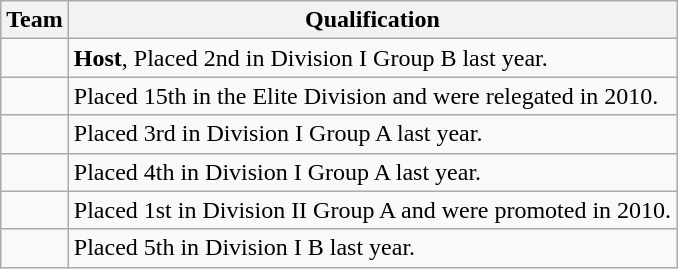<table class="wikitable">
<tr>
<th>Team</th>
<th>Qualification</th>
</tr>
<tr>
<td></td>
<td><strong>Host</strong>, Placed 2nd in Division I Group B last year.</td>
</tr>
<tr>
<td></td>
<td>Placed 15th in the Elite Division and were relegated in 2010.</td>
</tr>
<tr>
<td></td>
<td>Placed 3rd in Division I Group A last year.</td>
</tr>
<tr>
<td></td>
<td>Placed 4th in Division I Group A last year.</td>
</tr>
<tr>
<td></td>
<td>Placed 1st in Division II Group A and were promoted in 2010.</td>
</tr>
<tr>
<td></td>
<td>Placed 5th in Division I B last year.</td>
</tr>
</table>
